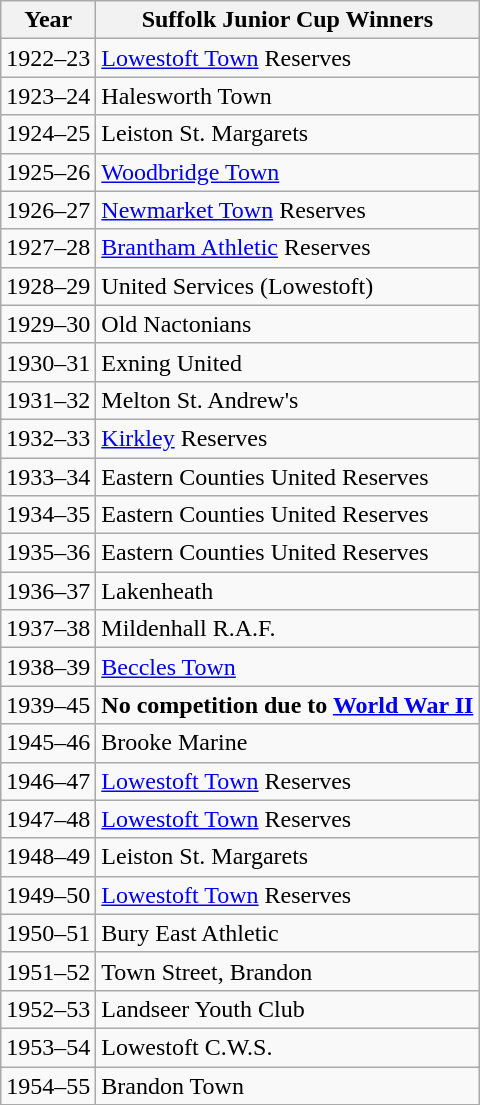<table class="wikitable" style="float:left; margin-right:1em">
<tr>
<th>Year</th>
<th>Suffolk Junior Cup Winners</th>
</tr>
<tr>
<td>1922–23</td>
<td><a href='#'>Lowestoft Town</a> Reserves</td>
</tr>
<tr>
<td>1923–24</td>
<td>Halesworth Town</td>
</tr>
<tr>
<td>1924–25</td>
<td>Leiston St. Margarets</td>
</tr>
<tr>
<td>1925–26</td>
<td><a href='#'>Woodbridge Town</a></td>
</tr>
<tr>
<td>1926–27</td>
<td><a href='#'>Newmarket Town</a> Reserves</td>
</tr>
<tr>
<td>1927–28</td>
<td><a href='#'>Brantham Athletic</a> Reserves</td>
</tr>
<tr>
<td>1928–29</td>
<td>United Services (Lowestoft)</td>
</tr>
<tr>
<td>1929–30</td>
<td>Old Nactonians</td>
</tr>
<tr>
<td>1930–31</td>
<td>Exning United</td>
</tr>
<tr>
<td>1931–32</td>
<td>Melton St. Andrew's</td>
</tr>
<tr>
<td>1932–33</td>
<td><a href='#'>Kirkley</a> Reserves</td>
</tr>
<tr>
<td>1933–34</td>
<td>Eastern Counties United Reserves</td>
</tr>
<tr>
<td>1934–35</td>
<td>Eastern Counties United Reserves</td>
</tr>
<tr>
<td>1935–36</td>
<td>Eastern Counties United Reserves</td>
</tr>
<tr>
<td>1936–37</td>
<td>Lakenheath</td>
</tr>
<tr>
<td>1937–38</td>
<td>Mildenhall R.A.F.</td>
</tr>
<tr>
<td>1938–39</td>
<td><a href='#'>Beccles Town</a></td>
</tr>
<tr>
<td>1939–45</td>
<td><strong>No competition due to <a href='#'>World War II</a></strong></td>
</tr>
<tr>
<td>1945–46</td>
<td>Brooke Marine</td>
</tr>
<tr>
<td>1946–47</td>
<td><a href='#'>Lowestoft Town</a> Reserves</td>
</tr>
<tr>
<td>1947–48</td>
<td><a href='#'>Lowestoft Town</a> Reserves</td>
</tr>
<tr>
<td>1948–49</td>
<td>Leiston St. Margarets</td>
</tr>
<tr>
<td>1949–50</td>
<td><a href='#'>Lowestoft Town</a> Reserves</td>
</tr>
<tr>
<td>1950–51</td>
<td>Bury East Athletic</td>
</tr>
<tr>
<td>1951–52</td>
<td>Town Street, Brandon</td>
</tr>
<tr>
<td>1952–53</td>
<td>Landseer Youth Club</td>
</tr>
<tr>
<td>1953–54</td>
<td>Lowestoft C.W.S.</td>
</tr>
<tr>
<td>1954–55</td>
<td>Brandon Town</td>
</tr>
</table>
